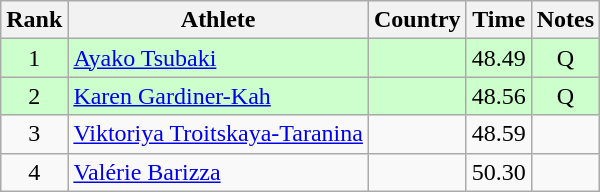<table class="wikitable" style="text-align:center">
<tr>
<th>Rank</th>
<th>Athlete</th>
<th>Country</th>
<th>Time</th>
<th>Notes</th>
</tr>
<tr bgcolor=ccffcc>
<td>1</td>
<td align=left><a href='#'>Ayako Tsubaki</a></td>
<td align=left></td>
<td>48.49</td>
<td>Q</td>
</tr>
<tr bgcolor=ccffcc>
<td>2</td>
<td align=left><a href='#'>Karen Gardiner-Kah</a></td>
<td align=left></td>
<td>48.56</td>
<td>Q</td>
</tr>
<tr>
<td>3</td>
<td align=left><a href='#'>Viktoriya Troitskaya-Taranina</a></td>
<td align=left></td>
<td>48.59</td>
<td></td>
</tr>
<tr>
<td>4</td>
<td align=left><a href='#'>Valérie Barizza</a></td>
<td align=left></td>
<td>50.30</td>
<td></td>
</tr>
</table>
